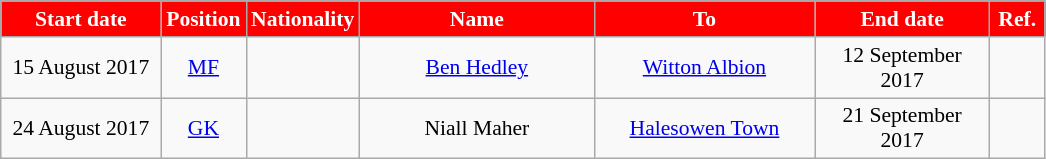<table class="wikitable"  style="text-align:center; font-size:90%; ">
<tr>
<th style="background:#FF0000; color:white; width:100px;">Start date</th>
<th style="background:#FF0000; color:white; width:50px;">Position</th>
<th style="background:#FF0000; color:white; width:50px;">Nationality</th>
<th style="background:#FF0000; color:white; width:150px;">Name</th>
<th style="background:#FF0000; color:white; width:140px;">To</th>
<th style="background:#FF0000; color:white; width:110px;">End date</th>
<th style="background:#FF0000; color:white; width:30px;">Ref.</th>
</tr>
<tr>
<td>15 August 2017</td>
<td><a href='#'>MF</a></td>
<td></td>
<td><a href='#'>Ben Hedley</a></td>
<td><a href='#'>Witton Albion</a></td>
<td>12 September 2017</td>
<td></td>
</tr>
<tr>
<td>24 August 2017</td>
<td><a href='#'>GK</a></td>
<td></td>
<td>Niall Maher</td>
<td><a href='#'>Halesowen Town</a></td>
<td>21 September 2017</td>
<td></td>
</tr>
</table>
